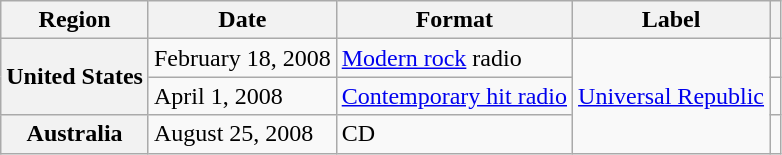<table class="wikitable plainrowheaders">
<tr>
<th scope="col">Region</th>
<th scope="col">Date</th>
<th scope="col">Format</th>
<th scope="col">Label</th>
<th scope="col"></th>
</tr>
<tr>
<th scope="row" rowspan="2">United States</th>
<td>February 18, 2008</td>
<td><a href='#'>Modern rock</a> radio</td>
<td rowspan="3"><a href='#'>Universal Republic</a></td>
<td></td>
</tr>
<tr>
<td>April 1, 2008</td>
<td><a href='#'>Contemporary hit radio</a></td>
<td></td>
</tr>
<tr>
<th scope="row">Australia</th>
<td>August 25, 2008</td>
<td>CD</td>
<td></td>
</tr>
</table>
